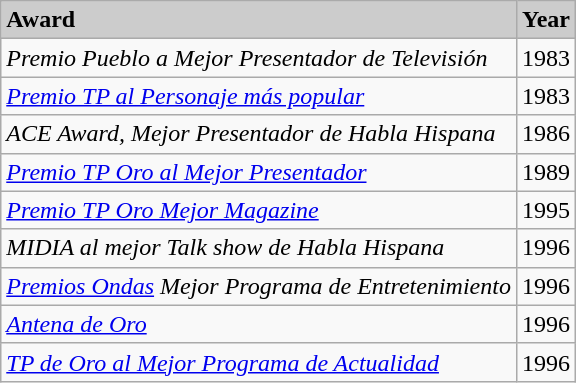<table class=wikitable style"border=1 cellpadding=3 cellspacing=0">
<tr bgcolor="CCCCCC">
<td><strong>Award</strong></td>
<td><strong>Year</strong></td>
</tr>
<tr>
<td><em>Premio Pueblo a Mejor Presentador de Televisión</em></td>
<td>1983</td>
</tr>
<tr>
<td><em><a href='#'>Premio TP al Personaje más popular</a></em></td>
<td>1983</td>
</tr>
<tr>
<td><em>ACE Award, Mejor Presentador de Habla Hispana</em></td>
<td>1986</td>
</tr>
<tr>
<td><a href='#'><em>Premio TP Oro al Mejor Presentador</em></a></td>
<td>1989</td>
</tr>
<tr>
<td><a href='#'><em>Premio TP Oro Mejor Magazine</em></a></td>
<td>1995</td>
</tr>
<tr>
<td><em>MIDIA al mejor Talk show de Habla Hispana</em></td>
<td>1996</td>
</tr>
<tr>
<td><em><a href='#'>Premios Ondas</a> Mejor Programa de Entretenimiento</em></td>
<td>1996</td>
</tr>
<tr>
<td><em><a href='#'>Antena de Oro</a></em></td>
<td>1996</td>
</tr>
<tr>
<td><a href='#'><em>TP de Oro al Mejor Programa de Actualidad</em></a></td>
<td>1996</td>
</tr>
</table>
